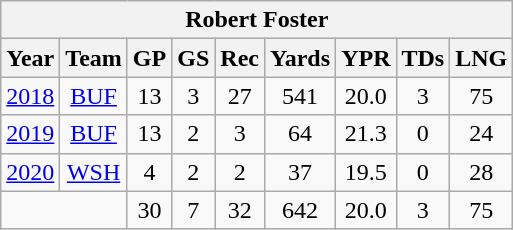<table class="wikitable" style="text-align:center;">
<tr>
<th colspan="9">Robert Foster</th>
</tr>
<tr>
<th>Year</th>
<th>Team</th>
<th>GP</th>
<th>GS</th>
<th>Rec</th>
<th>Yards</th>
<th>YPR</th>
<th>TDs</th>
<th>LNG</th>
</tr>
<tr>
<td><a href='#'>2018</a></td>
<td><a href='#'>BUF</a></td>
<td>13</td>
<td>3</td>
<td>27</td>
<td>541</td>
<td>20.0</td>
<td>3</td>
<td>75</td>
</tr>
<tr>
<td><a href='#'>2019</a></td>
<td><a href='#'>BUF</a></td>
<td>13</td>
<td>2</td>
<td>3</td>
<td>64</td>
<td>21.3</td>
<td>0</td>
<td>24</td>
</tr>
<tr>
<td><a href='#'>2020</a></td>
<td><a href='#'>WSH</a></td>
<td>4</td>
<td>2</td>
<td>2</td>
<td>37</td>
<td>19.5</td>
<td>0</td>
<td>28</td>
</tr>
<tr>
<td colspan="2"><strong></strong></td>
<td>30</td>
<td>7</td>
<td>32</td>
<td>642</td>
<td>20.0</td>
<td>3</td>
<td>75</td>
</tr>
</table>
